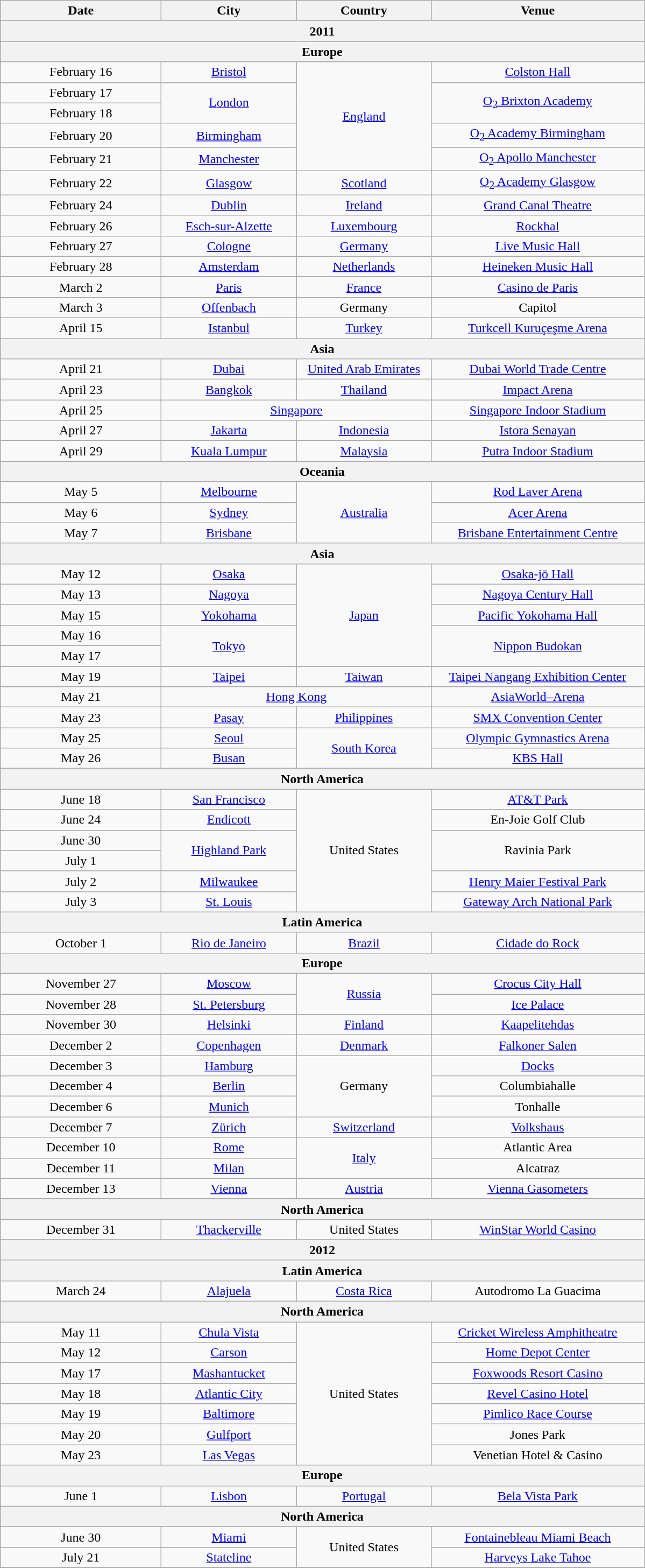<table class="wikitable" style="text-align:center;">
<tr>
<th scope="col" style="width:12em;">Date</th>
<th scope="col" style="width:10em;">City</th>
<th scope="col" style="width:10em;">Country</th>
<th scope="col" style="width:16em;">Venue</th>
</tr>
<tr>
<th colspan="4"><strong>2011</strong></th>
</tr>
<tr>
<th colspan="4"><strong>Europe</strong></th>
</tr>
<tr>
<td>February 16</td>
<td><a href='#'>Bristol</a></td>
<td rowspan="5"><a href='#'>England</a></td>
<td><a href='#'>Colston Hall</a></td>
</tr>
<tr>
<td>February 17</td>
<td rowspan="2"><a href='#'>London</a></td>
<td rowspan="2"><a href='#'>O<sub>2</sub> Brixton Academy</a></td>
</tr>
<tr>
<td>February 18</td>
</tr>
<tr>
<td>February 20</td>
<td><a href='#'>Birmingham</a></td>
<td><a href='#'>O<sub>2</sub> Academy Birmingham</a></td>
</tr>
<tr>
<td>February 21</td>
<td><a href='#'>Manchester</a></td>
<td><a href='#'>O<sub>2</sub> Apollo Manchester</a></td>
</tr>
<tr>
<td>February 22</td>
<td><a href='#'>Glasgow</a></td>
<td><a href='#'>Scotland</a></td>
<td><a href='#'>O<sub>2</sub> Academy Glasgow</a></td>
</tr>
<tr>
<td>February 24</td>
<td><a href='#'>Dublin</a></td>
<td><a href='#'>Ireland</a></td>
<td><a href='#'>Grand Canal Theatre</a></td>
</tr>
<tr>
<td>February 26</td>
<td><a href='#'>Esch-sur-Alzette</a></td>
<td><a href='#'>Luxembourg</a></td>
<td><a href='#'>Rockhal</a></td>
</tr>
<tr>
<td>February 27</td>
<td><a href='#'>Cologne</a></td>
<td><a href='#'>Germany</a></td>
<td><a href='#'>Live Music Hall</a></td>
</tr>
<tr>
<td>February 28</td>
<td><a href='#'>Amsterdam</a></td>
<td><a href='#'>Netherlands</a></td>
<td><a href='#'>Heineken Music Hall</a></td>
</tr>
<tr>
<td>March 2</td>
<td><a href='#'>Paris</a></td>
<td><a href='#'>France</a></td>
<td><a href='#'>Casino de Paris</a></td>
</tr>
<tr>
<td>March 3</td>
<td><a href='#'>Offenbach</a></td>
<td>Germany</td>
<td>Capitol</td>
</tr>
<tr>
<td>April 15</td>
<td><a href='#'>Istanbul</a></td>
<td><a href='#'>Turkey</a></td>
<td><a href='#'>Turkcell Kuruçeşme Arena</a></td>
</tr>
<tr>
<th colspan="4"><strong>Asia</strong></th>
</tr>
<tr>
<td>April 21</td>
<td><a href='#'>Dubai</a></td>
<td><a href='#'>United Arab Emirates</a></td>
<td><a href='#'>Dubai World Trade Centre</a></td>
</tr>
<tr>
<td>April 23</td>
<td><a href='#'>Bangkok</a></td>
<td><a href='#'>Thailand</a></td>
<td><a href='#'>Impact Arena</a></td>
</tr>
<tr>
<td>April 25</td>
<td colspan="2"><a href='#'>Singapore</a></td>
<td><a href='#'>Singapore Indoor Stadium</a></td>
</tr>
<tr>
<td>April 27</td>
<td><a href='#'>Jakarta</a></td>
<td><a href='#'>Indonesia</a></td>
<td><a href='#'>Istora Senayan</a></td>
</tr>
<tr>
<td>April 29</td>
<td><a href='#'>Kuala Lumpur</a></td>
<td><a href='#'>Malaysia</a></td>
<td><a href='#'>Putra Indoor Stadium</a></td>
</tr>
<tr>
<th colspan="4"><strong>Oceania</strong></th>
</tr>
<tr>
<td>May 5</td>
<td><a href='#'>Melbourne</a></td>
<td rowspan="3"><a href='#'>Australia</a></td>
<td><a href='#'>Rod Laver Arena</a></td>
</tr>
<tr>
<td>May 6</td>
<td><a href='#'>Sydney</a></td>
<td><a href='#'>Acer Arena</a></td>
</tr>
<tr>
<td>May 7</td>
<td><a href='#'>Brisbane</a></td>
<td><a href='#'>Brisbane Entertainment Centre</a></td>
</tr>
<tr>
<th colspan="4"><strong>Asia</strong></th>
</tr>
<tr>
<td>May 12</td>
<td><a href='#'>Osaka</a></td>
<td rowspan="5"><a href='#'>Japan</a></td>
<td><a href='#'>Osaka-jō Hall</a></td>
</tr>
<tr>
<td>May 13</td>
<td><a href='#'>Nagoya</a></td>
<td><a href='#'>Nagoya Century Hall</a></td>
</tr>
<tr>
<td>May 15</td>
<td><a href='#'>Yokohama</a></td>
<td><a href='#'>Pacific Yokohama Hall</a></td>
</tr>
<tr>
<td>May 16</td>
<td rowspan="2"><a href='#'>Tokyo</a></td>
<td rowspan="2"><a href='#'>Nippon Budokan</a></td>
</tr>
<tr>
<td>May 17</td>
</tr>
<tr>
<td>May 19</td>
<td><a href='#'>Taipei</a></td>
<td><a href='#'>Taiwan</a></td>
<td><a href='#'>Taipei Nangang Exhibition Center</a></td>
</tr>
<tr>
<td>May 21</td>
<td colspan="2"><a href='#'>Hong Kong</a></td>
<td><a href='#'>AsiaWorld–Arena</a></td>
</tr>
<tr>
<td>May 23</td>
<td><a href='#'>Pasay</a></td>
<td><a href='#'>Philippines</a></td>
<td><a href='#'>SMX Convention Center</a></td>
</tr>
<tr>
<td>May 25</td>
<td><a href='#'>Seoul</a></td>
<td rowspan="2"><a href='#'>South Korea</a></td>
<td><a href='#'>Olympic Gymnastics Arena</a></td>
</tr>
<tr>
<td>May 26</td>
<td><a href='#'>Busan</a></td>
<td><a href='#'>KBS Hall</a></td>
</tr>
<tr>
<th colspan="4"><strong>North America</strong></th>
</tr>
<tr>
<td>June 18</td>
<td><a href='#'>San Francisco</a></td>
<td rowspan="6">United States</td>
<td><a href='#'>AT&T Park</a></td>
</tr>
<tr>
<td>June 24</td>
<td><a href='#'>Endicott</a></td>
<td>En-Joie Golf Club</td>
</tr>
<tr>
<td>June 30</td>
<td rowspan="2"><a href='#'>Highland Park</a></td>
<td rowspan="2">Ravinia Park</td>
</tr>
<tr>
<td>July 1</td>
</tr>
<tr>
<td>July 2</td>
<td><a href='#'>Milwaukee</a></td>
<td><a href='#'>Henry Maier Festival Park</a></td>
</tr>
<tr>
<td>July 3</td>
<td><a href='#'>St. Louis</a></td>
<td><a href='#'>Gateway Arch National Park</a></td>
</tr>
<tr>
<th colspan="4"><strong>Latin America</strong></th>
</tr>
<tr>
<td>October 1</td>
<td><a href='#'>Rio de Janeiro</a></td>
<td><a href='#'>Brazil</a></td>
<td><a href='#'>Cidade do Rock</a></td>
</tr>
<tr>
<th colspan="4"><strong>Europe</strong></th>
</tr>
<tr>
<td>November 27</td>
<td><a href='#'>Moscow</a></td>
<td rowspan="2"><a href='#'>Russia</a></td>
<td><a href='#'>Crocus City Hall</a></td>
</tr>
<tr>
<td>November 28</td>
<td><a href='#'>St. Petersburg</a></td>
<td><a href='#'>Ice Palace</a></td>
</tr>
<tr>
<td>November 30</td>
<td><a href='#'>Helsinki</a></td>
<td><a href='#'>Finland</a></td>
<td><a href='#'>Kaapelitehdas</a></td>
</tr>
<tr>
<td>December 2</td>
<td><a href='#'>Copenhagen</a></td>
<td><a href='#'>Denmark</a></td>
<td><a href='#'>Falkoner Salen</a></td>
</tr>
<tr>
<td>December 3</td>
<td><a href='#'>Hamburg</a></td>
<td rowspan="3">Germany</td>
<td><a href='#'>Docks</a></td>
</tr>
<tr>
<td>December 4</td>
<td><a href='#'>Berlin</a></td>
<td>Columbiahalle</td>
</tr>
<tr>
<td>December 6</td>
<td><a href='#'>Munich</a></td>
<td>Tonhalle</td>
</tr>
<tr>
<td>December 7</td>
<td><a href='#'>Zürich</a></td>
<td><a href='#'>Switzerland</a></td>
<td><a href='#'>Volkshaus</a></td>
</tr>
<tr>
<td>December 10</td>
<td><a href='#'>Rome</a></td>
<td rowspan="2"><a href='#'>Italy</a></td>
<td>Atlantic Area</td>
</tr>
<tr>
<td>December 11</td>
<td><a href='#'>Milan</a></td>
<td>Alcatraz</td>
</tr>
<tr>
<td>December 13</td>
<td><a href='#'>Vienna</a></td>
<td><a href='#'>Austria</a></td>
<td><a href='#'>Vienna Gasometers</a></td>
</tr>
<tr>
<th colspan="4"><strong>North America</strong></th>
</tr>
<tr>
<td>December 31</td>
<td><a href='#'>Thackerville</a></td>
<td>United States</td>
<td><a href='#'>WinStar World Casino</a></td>
</tr>
<tr>
</tr>
<tr>
<th colspan="4"><strong>2012</strong></th>
</tr>
<tr>
<th colspan="4"><strong>Latin America</strong></th>
</tr>
<tr>
<td>March 24</td>
<td><a href='#'>Alajuela</a></td>
<td><a href='#'>Costa Rica</a></td>
<td>Autodromo La Guacima</td>
</tr>
<tr>
<th colspan="4"><strong>North America</strong></th>
</tr>
<tr>
<td>May 11</td>
<td><a href='#'>Chula Vista</a></td>
<td rowspan="7">United States</td>
<td><a href='#'>Cricket Wireless Amphitheatre</a></td>
</tr>
<tr>
<td>May 12</td>
<td><a href='#'>Carson</a></td>
<td><a href='#'>Home Depot Center</a></td>
</tr>
<tr>
<td>May 17</td>
<td><a href='#'>Mashantucket</a></td>
<td><a href='#'>Foxwoods Resort Casino</a></td>
</tr>
<tr>
<td>May 18</td>
<td><a href='#'>Atlantic City</a></td>
<td><a href='#'>Revel Casino Hotel</a></td>
</tr>
<tr>
<td>May 19</td>
<td><a href='#'>Baltimore</a></td>
<td><a href='#'>Pimlico Race Course</a></td>
</tr>
<tr>
<td>May 20</td>
<td><a href='#'>Gulfport</a></td>
<td>Jones Park</td>
</tr>
<tr>
<td>May 23</td>
<td><a href='#'>Las Vegas</a></td>
<td>Venetian Hotel & Casino</td>
</tr>
<tr>
<th colspan="4"><strong>Europe</strong></th>
</tr>
<tr>
<td>June 1</td>
<td><a href='#'>Lisbon</a></td>
<td><a href='#'>Portugal</a></td>
<td><a href='#'>Bela Vista Park</a></td>
</tr>
<tr>
<th colspan="4"><strong>North America</strong></th>
</tr>
<tr>
<td>June 30</td>
<td><a href='#'>Miami</a></td>
<td rowspan="2">United States</td>
<td><a href='#'>Fontainebleau Miami Beach</a></td>
</tr>
<tr>
<td>July 21</td>
<td><a href='#'>Stateline</a></td>
<td><a href='#'>Harveys Lake Tahoe</a></td>
</tr>
<tr>
</tr>
</table>
